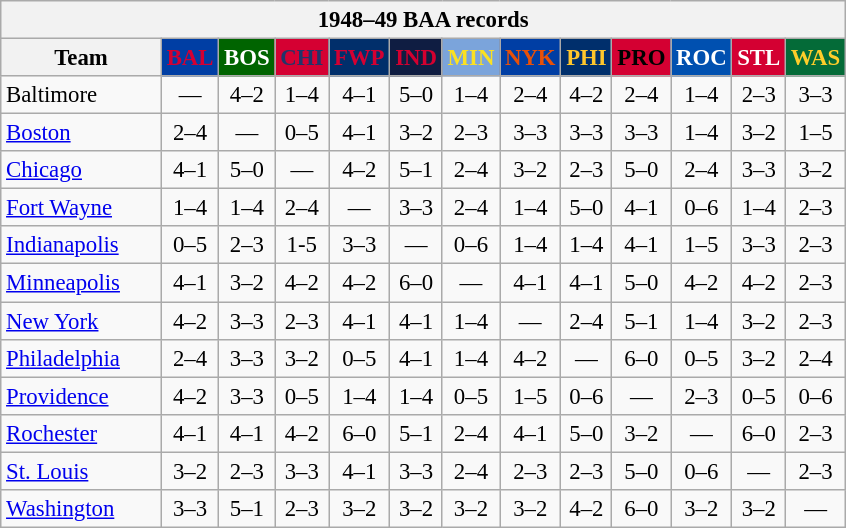<table class="wikitable" style="font-size:95%; text-align:center;">
<tr>
<th colspan=14>1948–49 BAA records</th>
</tr>
<tr>
<th width=100>Team</th>
<th style="background:#003EA4;color:#D30032;width=35">BAL</th>
<th style="background:#006400;color:#FFFFFF;width=35">BOS</th>
<th style="background:#D50032;color:#22356A;width=35">CHI</th>
<th style="background:#012F6B;color:#D40032;width=35">FWP</th>
<th style="background:#0F1D42;color:#D40030;width=35">IND</th>
<th style="background:#7BA4DB;color:#FBE122;width=35">MIN</th>
<th style="background:#003EA4;color:#E85109;width=35">NYK</th>
<th style="background:#002F6C;color:#FFC72C;width=35">PHI</th>
<th style="background:#D40032;color:#000000;width=35">PRO</th>
<th style="background:#0050B0;color:#FFFFFF;width=35">ROC</th>
<th style="background:#D40032;color:#FFFFFF;width=35">STL</th>
<th style="background:#046B38;color:#FECD2A;width=35">WAS</th>
</tr>
<tr>
<td style="text-align:left;">Baltimore</td>
<td>—</td>
<td>4–2</td>
<td>1–4</td>
<td>4–1</td>
<td>5–0</td>
<td>1–4</td>
<td>2–4</td>
<td>4–2</td>
<td>2–4</td>
<td>1–4</td>
<td>2–3</td>
<td>3–3</td>
</tr>
<tr>
<td style="text-align:left;"><a href='#'>Boston</a></td>
<td>2–4</td>
<td>—</td>
<td>0–5</td>
<td>4–1</td>
<td>3–2</td>
<td>2–3</td>
<td>3–3</td>
<td>3–3</td>
<td>3–3</td>
<td>1–4</td>
<td>3–2</td>
<td>1–5</td>
</tr>
<tr>
<td style="text-align:left;"><a href='#'>Chicago</a></td>
<td>4–1</td>
<td>5–0</td>
<td>—</td>
<td>4–2</td>
<td>5–1</td>
<td>2–4</td>
<td>3–2</td>
<td>2–3</td>
<td>5–0</td>
<td>2–4</td>
<td>3–3</td>
<td>3–2</td>
</tr>
<tr>
<td style="text-align:left;"><a href='#'>Fort Wayne</a></td>
<td>1–4</td>
<td>1–4</td>
<td>2–4</td>
<td>—</td>
<td>3–3</td>
<td>2–4</td>
<td>1–4</td>
<td>5–0</td>
<td>4–1</td>
<td>0–6</td>
<td>1–4</td>
<td>2–3</td>
</tr>
<tr>
<td style="text-align:left;"><a href='#'>Indianapolis</a></td>
<td>0–5</td>
<td>2–3</td>
<td>1-5</td>
<td>3–3</td>
<td>—</td>
<td>0–6</td>
<td>1–4</td>
<td>1–4</td>
<td>4–1</td>
<td>1–5</td>
<td>3–3</td>
<td>2–3</td>
</tr>
<tr>
<td style="text-align:left;"><a href='#'>Minneapolis</a></td>
<td>4–1</td>
<td>3–2</td>
<td>4–2</td>
<td>4–2</td>
<td>6–0</td>
<td>—</td>
<td>4–1</td>
<td>4–1</td>
<td>5–0</td>
<td>4–2</td>
<td>4–2</td>
<td>2–3</td>
</tr>
<tr>
<td style="text-align:left;"><a href='#'>New York</a></td>
<td>4–2</td>
<td>3–3</td>
<td>2–3</td>
<td>4–1</td>
<td>4–1</td>
<td>1–4</td>
<td>—</td>
<td>2–4</td>
<td>5–1</td>
<td>1–4</td>
<td>3–2</td>
<td>2–3</td>
</tr>
<tr>
<td style="text-align:left;"><a href='#'>Philadelphia</a></td>
<td>2–4</td>
<td>3–3</td>
<td>3–2</td>
<td>0–5</td>
<td>4–1</td>
<td>1–4</td>
<td>4–2</td>
<td>—</td>
<td>6–0</td>
<td>0–5</td>
<td>3–2</td>
<td>2–4</td>
</tr>
<tr>
<td style="text-align:left;"><a href='#'>Providence</a></td>
<td>4–2</td>
<td>3–3</td>
<td>0–5</td>
<td>1–4</td>
<td>1–4</td>
<td>0–5</td>
<td>1–5</td>
<td>0–6</td>
<td>—</td>
<td>2–3</td>
<td>0–5</td>
<td>0–6</td>
</tr>
<tr>
<td style="text-align:left;"><a href='#'>Rochester</a></td>
<td>4–1</td>
<td>4–1</td>
<td>4–2</td>
<td>6–0</td>
<td>5–1</td>
<td>2–4</td>
<td>4–1</td>
<td>5–0</td>
<td>3–2</td>
<td>—</td>
<td>6–0</td>
<td>2–3</td>
</tr>
<tr>
<td style="text-align:left;"><a href='#'>St. Louis</a></td>
<td>3–2</td>
<td>2–3</td>
<td>3–3</td>
<td>4–1</td>
<td>3–3</td>
<td>2–4</td>
<td>2–3</td>
<td>2–3</td>
<td>5–0</td>
<td>0–6</td>
<td>—</td>
<td>2–3</td>
</tr>
<tr>
<td style="text-align:left;"><a href='#'>Washington</a></td>
<td>3–3</td>
<td>5–1</td>
<td>2–3</td>
<td>3–2</td>
<td>3–2</td>
<td>3–2</td>
<td>3–2</td>
<td>4–2</td>
<td>6–0</td>
<td>3–2</td>
<td>3–2</td>
<td>—</td>
</tr>
</table>
